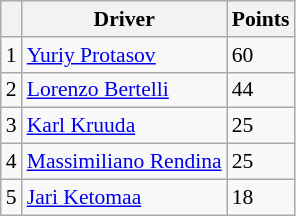<table class="wikitable" style="font-size: 90%;">
<tr>
<th></th>
<th>Driver</th>
<th>Points</th>
</tr>
<tr>
<td>1</td>
<td> <a href='#'>Yuriy Protasov</a></td>
<td>60</td>
</tr>
<tr>
<td>2</td>
<td> <a href='#'>Lorenzo Bertelli</a></td>
<td>44</td>
</tr>
<tr>
<td>3</td>
<td> <a href='#'>Karl Kruuda</a></td>
<td>25</td>
</tr>
<tr>
<td>4</td>
<td> <a href='#'>Massimiliano Rendina</a></td>
<td>25</td>
</tr>
<tr>
<td>5</td>
<td> <a href='#'>Jari Ketomaa</a></td>
<td>18</td>
</tr>
</table>
